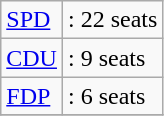<table class=wikitable>
<tr>
<td><a href='#'>SPD</a></td>
<td>: 22 seats</td>
</tr>
<tr --->
<td><a href='#'>CDU</a></td>
<td>: 9 seats</td>
</tr>
<tr --->
<td><a href='#'>FDP</a></td>
<td>: 6 seats</td>
</tr>
<tr --->
</tr>
</table>
